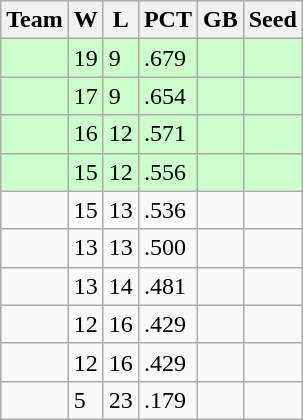<table class=wikitable>
<tr>
<th>Team</th>
<th>W</th>
<th>L</th>
<th>PCT</th>
<th>GB</th>
<th>Seed</th>
</tr>
<tr bgcolor=#ccffcc>
<td></td>
<td>19</td>
<td>9</td>
<td>.679</td>
<td></td>
<td></td>
</tr>
<tr bgcolor=#ccffcc>
<td></td>
<td>17</td>
<td>9</td>
<td>.654</td>
<td></td>
<td></td>
</tr>
<tr bgcolor=#ccffcc>
<td></td>
<td>16</td>
<td>12</td>
<td>.571</td>
<td></td>
<td></td>
</tr>
<tr bgcolor=#ccffcc>
<td></td>
<td>15</td>
<td>12</td>
<td>.556</td>
<td></td>
<td></td>
</tr>
<tr>
<td></td>
<td>15</td>
<td>13</td>
<td>.536</td>
<td></td>
<td></td>
</tr>
<tr>
<td></td>
<td>13</td>
<td>13</td>
<td>.500</td>
<td></td>
<td></td>
</tr>
<tr>
<td></td>
<td>13</td>
<td>14</td>
<td>.481</td>
<td></td>
<td></td>
</tr>
<tr>
<td></td>
<td>12</td>
<td>16</td>
<td>.429</td>
<td></td>
<td></td>
</tr>
<tr>
<td></td>
<td>12</td>
<td>16</td>
<td>.429</td>
<td></td>
<td></td>
</tr>
<tr>
<td></td>
<td>5</td>
<td>23</td>
<td>.179</td>
<td></td>
<td></td>
</tr>
</table>
